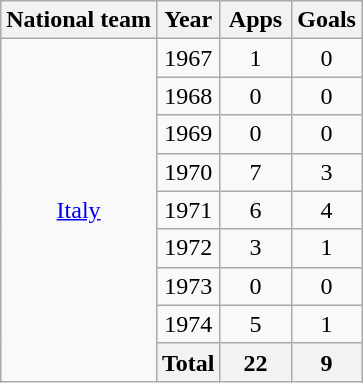<table class="wikitable" style="text-align:center">
<tr>
<th>National team</th>
<th>Year</th>
<th width="40">Apps</th>
<th width="40">Goals</th>
</tr>
<tr>
<td rowspan="9"><a href='#'>Italy</a></td>
<td>1967</td>
<td>1</td>
<td>0</td>
</tr>
<tr>
<td>1968</td>
<td>0</td>
<td>0</td>
</tr>
<tr>
<td>1969</td>
<td>0</td>
<td>0</td>
</tr>
<tr>
<td>1970</td>
<td>7</td>
<td>3</td>
</tr>
<tr>
<td>1971</td>
<td>6</td>
<td>4</td>
</tr>
<tr>
<td>1972</td>
<td>3</td>
<td>1</td>
</tr>
<tr>
<td>1973</td>
<td>0</td>
<td>0</td>
</tr>
<tr>
<td>1974</td>
<td>5</td>
<td>1</td>
</tr>
<tr>
<th>Total</th>
<th>22</th>
<th>9</th>
</tr>
</table>
